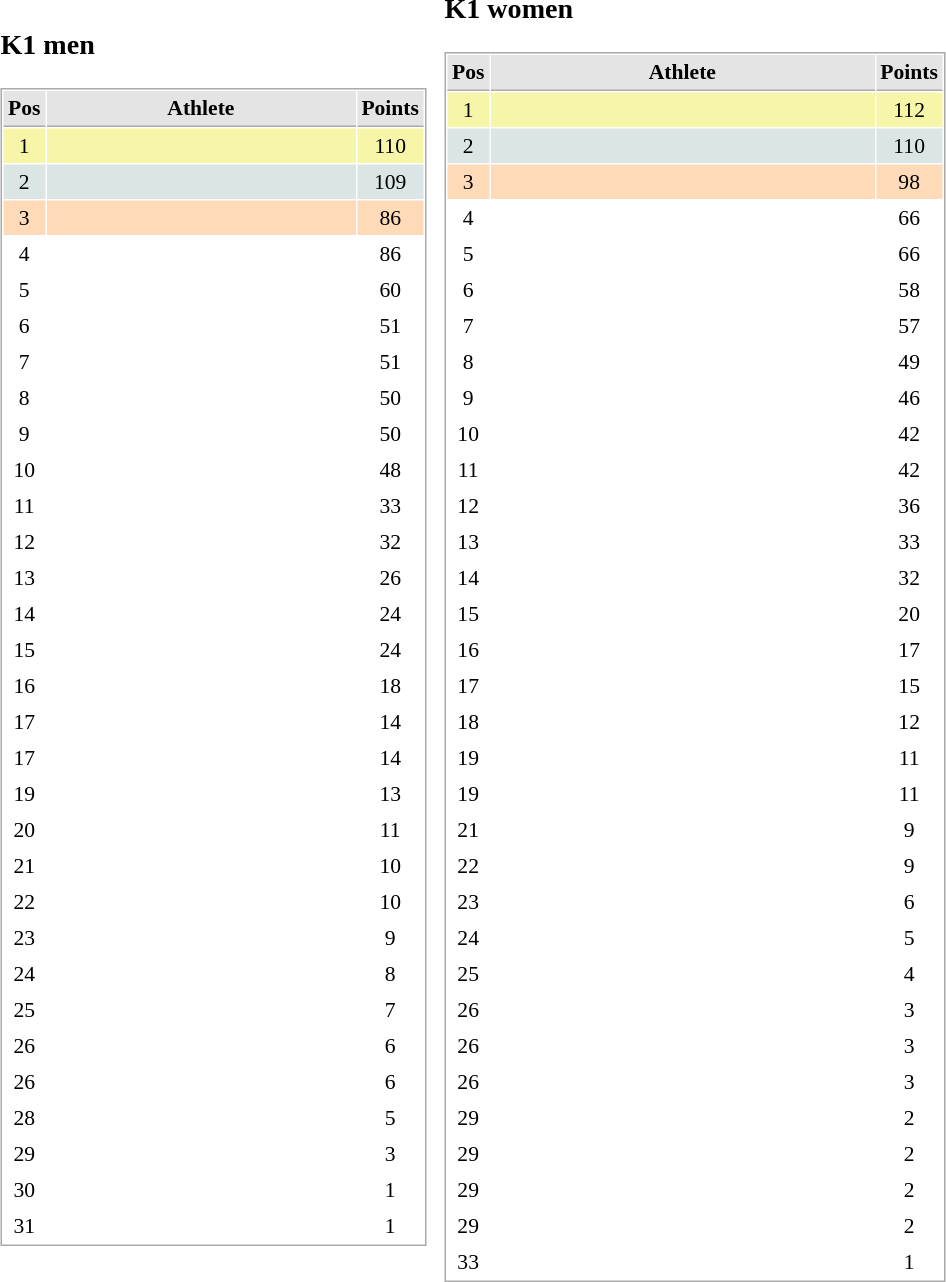<table border="0" cellspacing="10">
<tr>
<td><br><h3>K1 men</h3><table cellspacing="1" cellpadding="3" style="border:1px solid #AAAAAA;font-size:90%">
<tr bgcolor="#E4E4E4">
<th style="border-bottom:1px solid #AAAAAA" width=10>Pos</th>
<th style="border-bottom:1px solid #AAAAAA" width=200>Athlete</th>
<th style="border-bottom:1px solid #AAAAAA" width=20>Points</th>
</tr>
<tr align="center"  bgcolor="#F7F6A8">
<td>1</td>
<td align="left"></td>
<td>110</td>
</tr>
<tr align="center"  bgcolor="#DCE5E5">
<td>2</td>
<td align="left"></td>
<td>109</td>
</tr>
<tr align="center" bgcolor="#FFDAB9">
<td>3</td>
<td align="left"></td>
<td>86</td>
</tr>
<tr align="center">
<td>4</td>
<td align="left"></td>
<td>86</td>
</tr>
<tr align="center">
<td>5</td>
<td align="left"></td>
<td>60</td>
</tr>
<tr align="center">
<td>6</td>
<td align="left"></td>
<td>51</td>
</tr>
<tr align="center">
<td>7</td>
<td align="left"></td>
<td>51</td>
</tr>
<tr align="center">
<td>8</td>
<td align="left"></td>
<td>50</td>
</tr>
<tr align="center">
<td>9</td>
<td align="left"></td>
<td>50</td>
</tr>
<tr align="center">
<td>10</td>
<td align="left"></td>
<td>48</td>
</tr>
<tr align="center">
<td>11</td>
<td align="left"></td>
<td>33</td>
</tr>
<tr align="center">
<td>12</td>
<td align="left"></td>
<td>32</td>
</tr>
<tr align="center">
<td>13</td>
<td align="left"></td>
<td>26</td>
</tr>
<tr align="center">
<td>14</td>
<td align="left"></td>
<td>24</td>
</tr>
<tr align="center">
<td>15</td>
<td align="left"></td>
<td>24</td>
</tr>
<tr align="center">
<td>16</td>
<td align="left"></td>
<td>18</td>
</tr>
<tr align="center">
<td>17</td>
<td align="left"></td>
<td>14</td>
</tr>
<tr align="center">
<td>17</td>
<td align="left"></td>
<td>14</td>
</tr>
<tr align="center">
<td>19</td>
<td align="left"></td>
<td>13</td>
</tr>
<tr align="center">
<td>20</td>
<td align="left"></td>
<td>11</td>
</tr>
<tr align="center">
<td>21</td>
<td align="left"></td>
<td>10</td>
</tr>
<tr align="center">
<td>22</td>
<td align="left"></td>
<td>10</td>
</tr>
<tr align="center">
<td>23</td>
<td align="left"></td>
<td>9</td>
</tr>
<tr align="center">
<td>24</td>
<td align="left"></td>
<td>8</td>
</tr>
<tr align="center">
<td>25</td>
<td align="left"></td>
<td>7</td>
</tr>
<tr align="center">
<td>26</td>
<td align="left"></td>
<td>6</td>
</tr>
<tr align="center">
<td>26</td>
<td align="left"></td>
<td>6</td>
</tr>
<tr align="center">
<td>28</td>
<td align="left"></td>
<td>5</td>
</tr>
<tr align="center">
<td>29</td>
<td align="left"></td>
<td>3</td>
</tr>
<tr align="center">
<td>30</td>
<td align="left"></td>
<td>1</td>
</tr>
<tr align="center">
<td>31</td>
<td align="left"></td>
<td>1</td>
</tr>
</table>
</td>
<td><br><h3>K1 women</h3><table cellspacing="1" cellpadding="3" style="border:1px solid #AAAAAA;font-size:90%">
<tr bgcolor="#E4E4E4">
<th style="border-bottom:1px solid #AAAAAA" width=10>Pos</th>
<th style="border-bottom:1px solid #AAAAAA" width=250>Athlete</th>
<th style="border-bottom:1px solid #AAAAAA" width=20>Points</th>
</tr>
<tr align="center"  bgcolor="#F7F6A8">
<td>1</td>
<td align="left"></td>
<td>112</td>
</tr>
<tr align="center"  bgcolor="#DCE5E5">
<td>2</td>
<td align="left"></td>
<td>110</td>
</tr>
<tr align="center" bgcolor="#FFDAB9">
<td>3</td>
<td align="left"></td>
<td>98</td>
</tr>
<tr align="center">
<td>4</td>
<td align="left"></td>
<td>66</td>
</tr>
<tr align="center">
<td>5</td>
<td align="left"></td>
<td>66</td>
</tr>
<tr align="center">
<td>6</td>
<td align="left"></td>
<td>58</td>
</tr>
<tr align="center">
<td>7</td>
<td align="left"></td>
<td>57</td>
</tr>
<tr align="center">
<td>8</td>
<td align="left"></td>
<td>49</td>
</tr>
<tr align="center">
<td>9</td>
<td align="left"></td>
<td>46</td>
</tr>
<tr align="center">
<td>10</td>
<td align="left"></td>
<td>42</td>
</tr>
<tr align="center">
<td>11</td>
<td align="left"></td>
<td>42</td>
</tr>
<tr align="center">
<td>12</td>
<td align="left"></td>
<td>36</td>
</tr>
<tr align="center">
<td>13</td>
<td align="left"></td>
<td>33</td>
</tr>
<tr align="center">
<td>14</td>
<td align="left"></td>
<td>32</td>
</tr>
<tr align="center">
<td>15</td>
<td align="left"></td>
<td>20</td>
</tr>
<tr align="center">
<td>16</td>
<td align="left"></td>
<td>17</td>
</tr>
<tr align="center">
<td>17</td>
<td align="left"></td>
<td>15</td>
</tr>
<tr align="center">
<td>18</td>
<td align="left"></td>
<td>12</td>
</tr>
<tr align="center">
<td>19</td>
<td align="left"></td>
<td>11</td>
</tr>
<tr align="center">
<td>19</td>
<td align="left"></td>
<td>11</td>
</tr>
<tr align="center">
<td>21</td>
<td align="left"></td>
<td>9</td>
</tr>
<tr align="center">
<td>22</td>
<td align="left"></td>
<td>9</td>
</tr>
<tr align="center">
<td>23</td>
<td align="left"></td>
<td>6</td>
</tr>
<tr align="center">
<td>24</td>
<td align="left"></td>
<td>5</td>
</tr>
<tr align="center">
<td>25</td>
<td align="left"></td>
<td>4</td>
</tr>
<tr align="center">
<td>26</td>
<td align="left"></td>
<td>3</td>
</tr>
<tr align="center">
<td>26</td>
<td align="left"></td>
<td>3</td>
</tr>
<tr align="center">
<td>26</td>
<td align="left"></td>
<td>3</td>
</tr>
<tr align="center">
<td>29</td>
<td align="left"></td>
<td>2</td>
</tr>
<tr align="center">
<td>29</td>
<td align="left"></td>
<td>2</td>
</tr>
<tr align="center">
<td>29</td>
<td align="left"></td>
<td>2</td>
</tr>
<tr align="center">
<td>29</td>
<td align="left"></td>
<td>2</td>
</tr>
<tr align="center">
<td>33</td>
<td align="left"></td>
<td>1</td>
</tr>
</table>
</td>
</tr>
</table>
